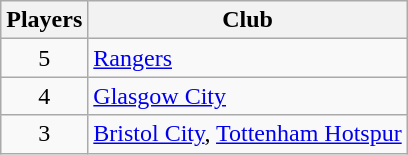<table class="wikitable">
<tr>
<th>Players</th>
<th>Club</th>
</tr>
<tr>
<td align="center">5</td>
<td> <a href='#'>Rangers</a></td>
</tr>
<tr>
<td align="center">4</td>
<td> <a href='#'>Glasgow City</a></td>
</tr>
<tr>
<td align="center">3</td>
<td> <a href='#'>Bristol City</a>,  <a href='#'>Tottenham Hotspur</a></td>
</tr>
</table>
